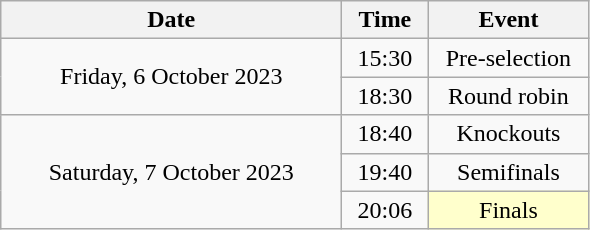<table class = "wikitable" style="text-align:center;">
<tr>
<th width=220>Date</th>
<th width=50>Time</th>
<th width=100>Event</th>
</tr>
<tr>
<td rowspan=2>Friday, 6 October 2023</td>
<td>15:30</td>
<td>Pre-selection</td>
</tr>
<tr>
<td>18:30</td>
<td>Round robin</td>
</tr>
<tr>
<td rowspan=3>Saturday, 7 October 2023</td>
<td>18:40</td>
<td>Knockouts</td>
</tr>
<tr>
<td>19:40</td>
<td>Semifinals</td>
</tr>
<tr>
<td>20:06</td>
<td bgcolor=ffffcc>Finals</td>
</tr>
</table>
